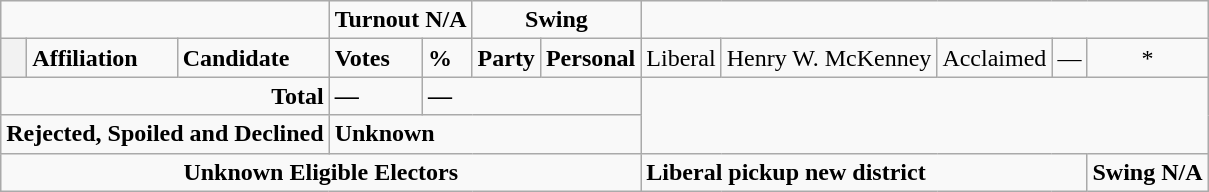<table class="wikitable">
<tr>
<td colspan="3" align=center></td>
<td colspan="2"><strong>Turnout N/A</strong></td>
<td colspan="2" align=center><strong>Swing</strong></td>
</tr>
<tr>
<th style="width: 10px;"></th>
<td><strong>Affiliation</strong></td>
<td><strong>Candidate</strong></td>
<td><strong>Votes</strong></td>
<td><strong>%</strong></td>
<td><strong>Party</strong></td>
<td><strong>Personal</strong><br></td>
<td>Liberal</td>
<td>Henry W. McKenney</td>
<td>Acclaimed</td>
<td>—</td>
<td colspan=2 align=center>*</td>
</tr>
<tr>
<td colspan="3" align="right"><strong>Total</strong></td>
<td><strong>—</strong></td>
<td colspan=3><strong>—</strong></td>
</tr>
<tr>
<td colspan="3" align="right"><strong>Rejected, Spoiled and Declined</strong></td>
<td colspan="4"><strong>Unknown</strong></td>
</tr>
<tr>
<td align=center colspan=7><strong>Unknown Eligible Electors</strong><br></td>
<td colspan=4><strong>Liberal pickup new district</strong></td>
<td colspan=2><strong>Swing N/A</strong></td>
</tr>
</table>
